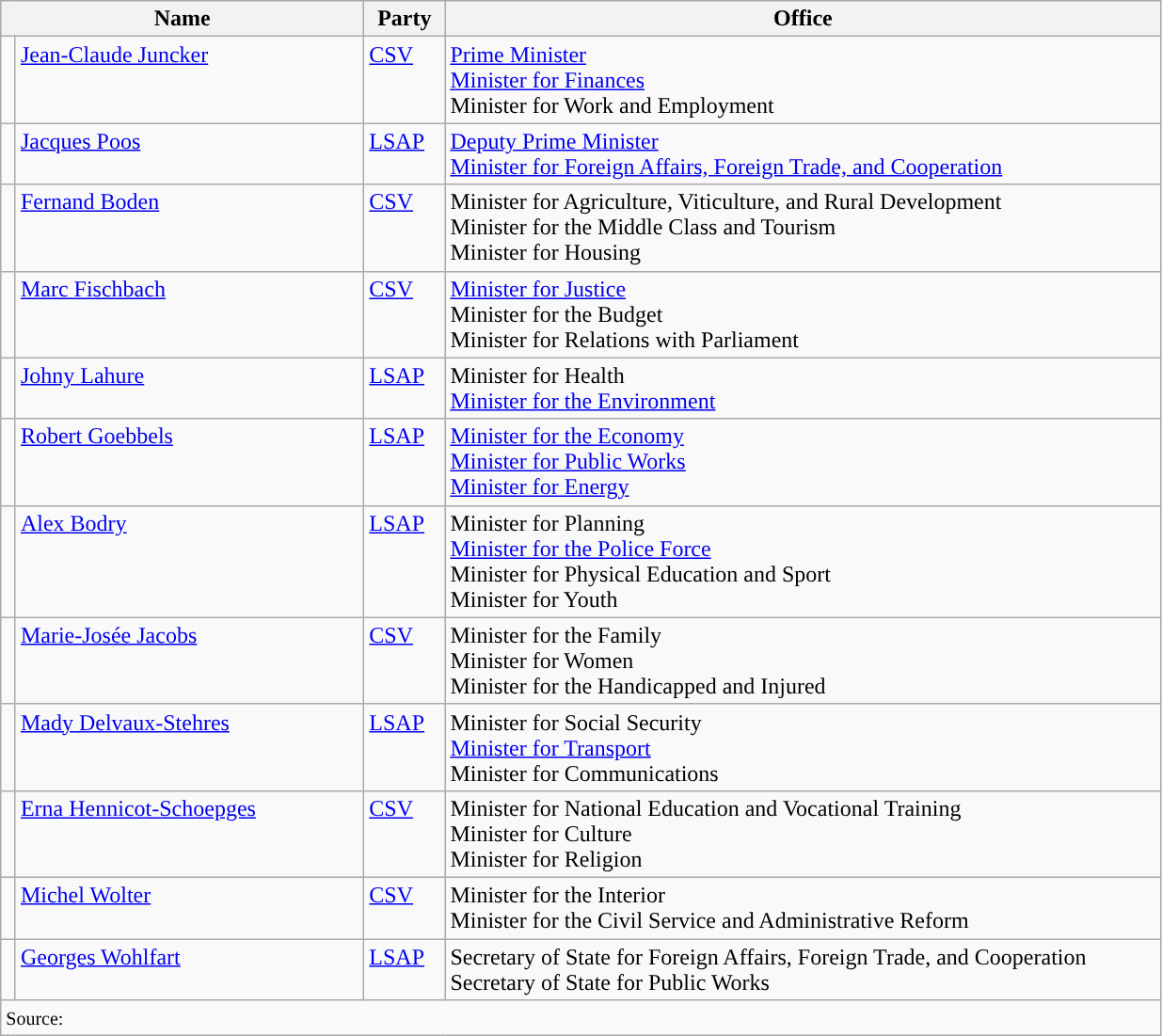<table class="wikitable">
<tr>
<th colspan=2 width=250px>Name</th>
<th width=50px>Party</th>
<th width=500px>Office</th>
</tr>
<tr>
<td style="background-color: "></td>
<td valign=top><a href='#'>Jean-Claude Juncker</a></td>
<td valign=top><a href='#'>CSV</a></td>
<td><a href='#'>Prime Minister</a> <br> <a href='#'>Minister for Finances</a> <br> Minister for Work and Employment</td>
</tr>
<tr>
<td style="background-color: "></td>
<td valign=top><a href='#'>Jacques Poos</a></td>
<td valign=top><a href='#'>LSAP</a></td>
<td><a href='#'>Deputy Prime Minister</a> <br> <a href='#'>Minister for Foreign Affairs, Foreign Trade, and Cooperation</a></td>
</tr>
<tr>
<td style="background-color: "></td>
<td valign=top><a href='#'>Fernand Boden</a></td>
<td valign=top><a href='#'>CSV</a></td>
<td>Minister for Agriculture, Viticulture, and Rural Development <br> Minister for the Middle Class and Tourism <br> Minister for Housing</td>
</tr>
<tr>
<td style="background-color: "></td>
<td valign=top><a href='#'>Marc Fischbach</a></td>
<td valign=top><a href='#'>CSV</a></td>
<td><a href='#'>Minister for Justice</a> <br> Minister for the Budget <br> Minister for Relations with Parliament</td>
</tr>
<tr>
<td style="background-color: "></td>
<td valign=top><a href='#'>Johny Lahure</a></td>
<td valign=top><a href='#'>LSAP</a></td>
<td>Minister for Health <br> <a href='#'>Minister for the Environment</a></td>
</tr>
<tr>
<td style="background-color: "></td>
<td valign=top><a href='#'>Robert Goebbels</a></td>
<td valign=top><a href='#'>LSAP</a></td>
<td><a href='#'>Minister for the Economy</a> <br> <a href='#'>Minister for Public Works</a> <br> <a href='#'>Minister for Energy</a></td>
</tr>
<tr>
<td style="background-color: "></td>
<td valign=top><a href='#'>Alex Bodry</a></td>
<td valign=top><a href='#'>LSAP</a></td>
<td>Minister for Planning <br> <a href='#'>Minister for the Police Force</a> <br> Minister for Physical Education and Sport <br> Minister for Youth</td>
</tr>
<tr>
<td style="background-color: "></td>
<td valign=top><a href='#'>Marie-Josée Jacobs</a></td>
<td valign=top><a href='#'>CSV</a></td>
<td>Minister for the Family <br> Minister for Women <br> Minister for the Handicapped and Injured</td>
</tr>
<tr>
<td style="background-color: "></td>
<td valign=top><a href='#'>Mady Delvaux-Stehres</a></td>
<td valign=top><a href='#'>LSAP</a></td>
<td>Minister for Social Security <br> <a href='#'>Minister for Transport</a> <br> Minister for Communications</td>
</tr>
<tr>
<td style="background-color: "></td>
<td valign=top><a href='#'>Erna Hennicot-Schoepges</a></td>
<td valign=top><a href='#'>CSV</a></td>
<td>Minister for National Education and Vocational Training <br> Minister for Culture <br> Minister for Religion</td>
</tr>
<tr>
<td style="background-color: "></td>
<td valign=top><a href='#'>Michel Wolter</a></td>
<td valign=top><a href='#'>CSV</a></td>
<td>Minister for the Interior <br> Minister for the Civil Service and Administrative Reform</td>
</tr>
<tr>
<td style="background-color: "></td>
<td valign=top><a href='#'>Georges Wohlfart</a></td>
<td valign=top><a href='#'>LSAP</a></td>
<td>Secretary of State for Foreign Affairs, Foreign Trade, and Cooperation <br> Secretary of State for Public Works</td>
</tr>
<tr>
<td colspan=4><small>Source: </small></td>
</tr>
</table>
